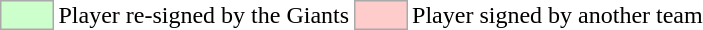<table>
<tr>
<td style="background:#cfc;border:1px solid #aaa;width:2em"></td>
<td>Player re-signed by the Giants</td>
<td style="background:#fcc;border:1px solid #aaa;width:2em"></td>
<td>Player signed by another team</td>
</tr>
</table>
